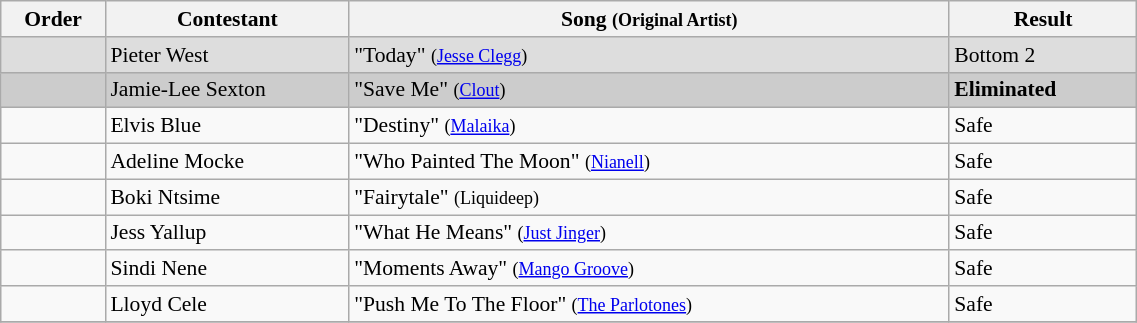<table class="wikitable" style="font-size:90%; width:60%; text-align: left;">
<tr>
<th width="05%">Order</th>
<th width="13%">Contestant</th>
<th width="32%">Song <small>(Original Artist)</small></th>
<th width="10%">Result</th>
</tr>
<tr>
<td bgcolor="DDDDDD"></td>
<td bgcolor="DDDDDD">Pieter West</td>
<td bgcolor="DDDDDD">"Today" <small>(<a href='#'>Jesse Clegg</a>)</small></td>
<td bgcolor="DDDDDD">Bottom 2</td>
</tr>
<tr>
<td bgcolor="CCCCCC"></td>
<td bgcolor="CCCCCC">Jamie-Lee Sexton</td>
<td bgcolor="CCCCCC">"Save Me" <small>(<a href='#'>Clout</a>)</small></td>
<td bgcolor="CCCCCC"><strong>Eliminated</strong></td>
</tr>
<tr>
<td></td>
<td>Elvis Blue</td>
<td>"Destiny" <small>(<a href='#'>Malaika</a>)</small></td>
<td>Safe</td>
</tr>
<tr>
<td></td>
<td>Adeline Mocke</td>
<td>"Who Painted The Moon" <small>(<a href='#'>Nianell</a>)</small></td>
<td>Safe</td>
</tr>
<tr>
<td></td>
<td>Boki Ntsime</td>
<td>"Fairytale" <small>(Liquideep)</small></td>
<td>Safe</td>
</tr>
<tr>
<td></td>
<td>Jess Yallup</td>
<td>"What He Means" <small>(<a href='#'>Just Jinger</a>)</small></td>
<td>Safe</td>
</tr>
<tr>
<td></td>
<td>Sindi Nene</td>
<td>"Moments Away" <small>(<a href='#'>Mango Groove</a>)</small></td>
<td>Safe</td>
</tr>
<tr>
<td></td>
<td>Lloyd Cele</td>
<td>"Push Me To The Floor" <small>(<a href='#'>The Parlotones</a>)</small></td>
<td>Safe</td>
</tr>
<tr>
</tr>
</table>
